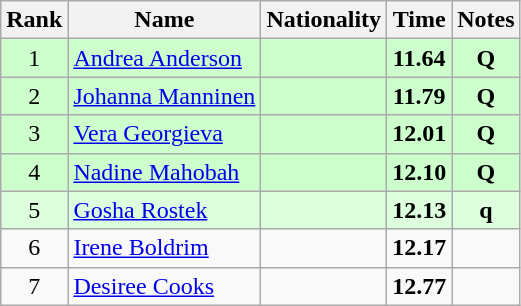<table class="wikitable sortable" style="text-align:center">
<tr>
<th>Rank</th>
<th>Name</th>
<th>Nationality</th>
<th>Time</th>
<th>Notes</th>
</tr>
<tr bgcolor=ccffcc>
<td>1</td>
<td align=left><a href='#'>Andrea Anderson</a></td>
<td align=left></td>
<td><strong>11.64</strong></td>
<td><strong>Q</strong></td>
</tr>
<tr bgcolor=ccffcc>
<td>2</td>
<td align=left><a href='#'>Johanna Manninen</a></td>
<td align=left></td>
<td><strong>11.79</strong></td>
<td><strong>Q</strong></td>
</tr>
<tr bgcolor=ccffcc>
<td>3</td>
<td align=left><a href='#'>Vera Georgieva</a></td>
<td align=left></td>
<td><strong>12.01</strong></td>
<td><strong>Q</strong></td>
</tr>
<tr bgcolor=ccffcc>
<td>4</td>
<td align=left><a href='#'>Nadine Mahobah</a></td>
<td align=left></td>
<td><strong>12.10</strong></td>
<td><strong>Q</strong></td>
</tr>
<tr bgcolor=ddffdd>
<td>5</td>
<td align=left><a href='#'>Gosha Rostek</a></td>
<td align=left></td>
<td><strong>12.13</strong></td>
<td><strong>q</strong></td>
</tr>
<tr>
<td>6</td>
<td align=left><a href='#'>Irene Boldrim</a></td>
<td align=left></td>
<td><strong>12.17</strong></td>
<td></td>
</tr>
<tr>
<td>7</td>
<td align=left><a href='#'>Desiree Cooks</a></td>
<td align=left></td>
<td><strong>12.77</strong></td>
<td></td>
</tr>
</table>
